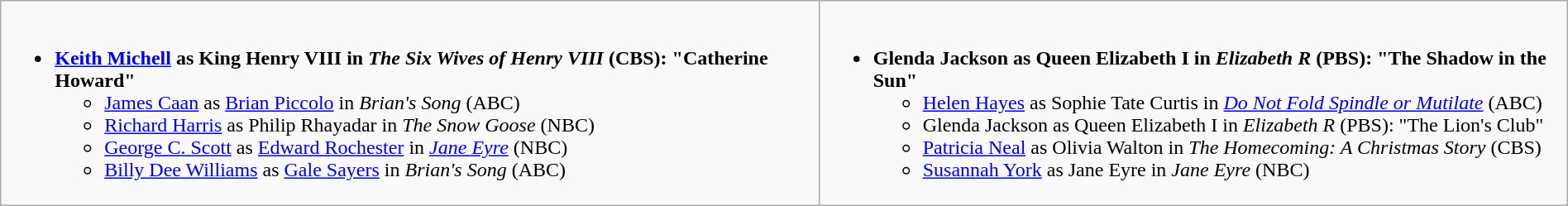<table class=wikitable width="100%">
<tr>
<td style="vertical-align:top;"><br><ul><li><strong><a href='#'>Keith Michell</a> as King Henry VIII in <em>The Six Wives of Henry VIII</em> (CBS): "Catherine Howard"</strong><ul><li><a href='#'>James Caan</a> as <a href='#'>Brian Piccolo</a> in <em>Brian's Song</em> (ABC)</li><li><a href='#'>Richard Harris</a> as Philip Rhayadar in <em>The Snow Goose</em> (NBC)</li><li><a href='#'>George C. Scott</a> as <a href='#'>Edward Rochester</a> in <em><a href='#'>Jane Eyre</a></em> (NBC)</li><li><a href='#'>Billy Dee Williams</a> as <a href='#'>Gale Sayers</a> in <em>Brian's Song</em> (ABC)</li></ul></li></ul></td>
<td style="vertical-align:top;"><br><ul><li><strong>Glenda Jackson as Queen Elizabeth I in <em>Elizabeth R</em> (PBS): "The Shadow in the Sun"</strong><ul><li><a href='#'>Helen Hayes</a> as Sophie Tate Curtis in <em><a href='#'>Do Not Fold Spindle or Mutilate</a></em> (ABC)</li><li>Glenda Jackson as Queen Elizabeth I in <em>Elizabeth R</em> (PBS): "The Lion's Club"</li><li><a href='#'>Patricia Neal</a> as Olivia Walton in <em>The Homecoming: A Christmas Story</em> (CBS)</li><li><a href='#'>Susannah York</a> as Jane Eyre in <em>Jane Eyre</em> (NBC)</li></ul></li></ul></td>
</tr>
</table>
